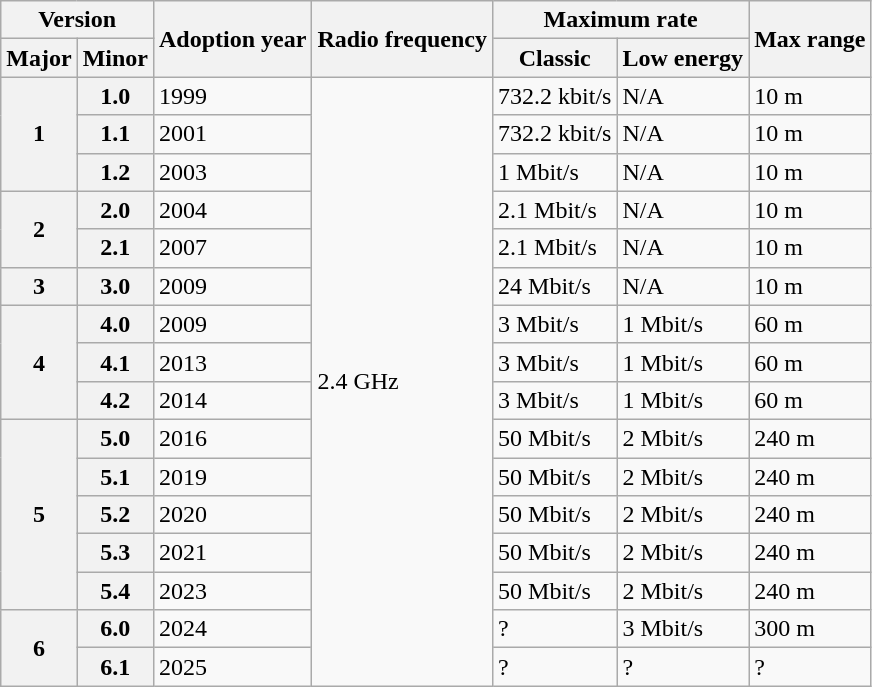<table class="wikitable floatright mw-datatable">
<tr>
<th colspan="2">Version</th>
<th rowspan="2">Adoption year</th>
<th rowspan="2">Radio frequency</th>
<th colspan="2">Maximum rate</th>
<th rowspan="2">Max range</th>
</tr>
<tr>
<th>Major</th>
<th>Minor</th>
<th>Classic</th>
<th>Low energy</th>
</tr>
<tr>
<th rowspan="3">1</th>
<th>1.0</th>
<td>1999</td>
<td rowspan="16">2.4 GHz</td>
<td>732.2 kbit/s</td>
<td>N/A</td>
<td>10 m</td>
</tr>
<tr>
<th>1.1</th>
<td>2001</td>
<td>732.2 kbit/s</td>
<td>N/A</td>
<td>10 m</td>
</tr>
<tr>
<th>1.2</th>
<td>2003</td>
<td>1 Mbit/s</td>
<td>N/A</td>
<td>10 m</td>
</tr>
<tr>
<th rowspan="2">2</th>
<th>2.0</th>
<td>2004</td>
<td>2.1 Mbit/s</td>
<td>N/A</td>
<td>10 m</td>
</tr>
<tr>
<th>2.1</th>
<td>2007</td>
<td>2.1 Mbit/s</td>
<td>N/A</td>
<td>10 m</td>
</tr>
<tr>
<th>3</th>
<th>3.0</th>
<td>2009</td>
<td>24 Mbit/s</td>
<td>N/A</td>
<td>10 m</td>
</tr>
<tr>
<th rowspan="3">4</th>
<th>4.0</th>
<td>2009</td>
<td>3 Mbit/s</td>
<td>1 Mbit/s</td>
<td>60 m</td>
</tr>
<tr>
<th>4.1</th>
<td>2013</td>
<td>3 Mbit/s</td>
<td>1 Mbit/s</td>
<td>60 m</td>
</tr>
<tr>
<th>4.2</th>
<td>2014</td>
<td>3 Mbit/s</td>
<td>1 Mbit/s</td>
<td>60 m</td>
</tr>
<tr>
<th rowspan="5">5</th>
<th>5.0</th>
<td>2016</td>
<td>50 Mbit/s</td>
<td>2 Mbit/s</td>
<td>240 m</td>
</tr>
<tr>
<th>5.1</th>
<td>2019</td>
<td>50 Mbit/s</td>
<td>2 Mbit/s</td>
<td>240 m</td>
</tr>
<tr>
<th>5.2</th>
<td>2020</td>
<td>50 Mbit/s</td>
<td>2 Mbit/s</td>
<td>240 m</td>
</tr>
<tr>
<th>5.3</th>
<td>2021</td>
<td>50 Mbit/s</td>
<td>2 Mbit/s</td>
<td>240 m</td>
</tr>
<tr>
<th>5.4</th>
<td>2023</td>
<td>50 Mbit/s</td>
<td>2 Mbit/s</td>
<td>240 m</td>
</tr>
<tr>
<th rowspan="2">6</th>
<th>6.0</th>
<td>2024</td>
<td>?</td>
<td>3 Mbit/s</td>
<td>300 m</td>
</tr>
<tr>
<th>6.1</th>
<td>2025</td>
<td>?</td>
<td>?</td>
<td>?</td>
</tr>
</table>
